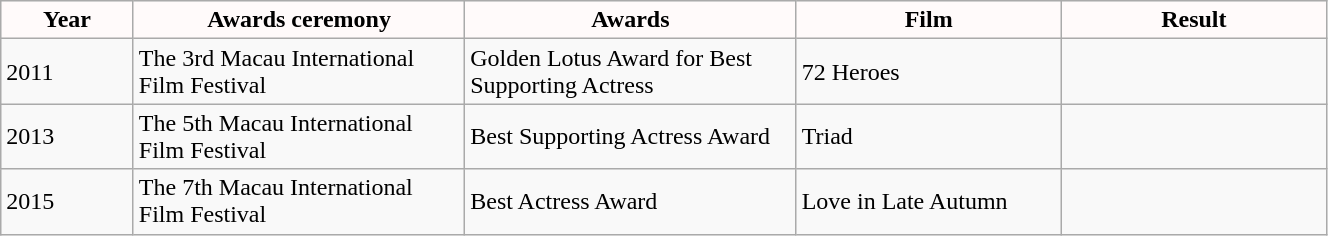<table class="wikitable" width="70%">
<tr style="background:snow; color:black" align=center>
<td style="width:10%"><strong>Year</strong></td>
<td style="width:25%"><strong>Awards ceremony</strong></td>
<td style="width:25%"><strong>Awards</strong></td>
<td style="width:20%"><strong>Film</strong></td>
<td style="width:20%"><strong>Result</strong></td>
</tr>
<tr>
<td>2011</td>
<td>The 3rd Macau International Film Festival</td>
<td>Golden Lotus Award for Best Supporting Actress</td>
<td>72 Heroes</td>
<td></td>
</tr>
<tr>
<td>2013</td>
<td>The 5th Macau International Film Festival</td>
<td>Best Supporting Actress Award</td>
<td>Triad</td>
<td></td>
</tr>
<tr>
<td>2015</td>
<td>The 7th Macau International Film Festival</td>
<td>Best Actress Award</td>
<td>Love in Late Autumn</td>
<td></td>
</tr>
</table>
